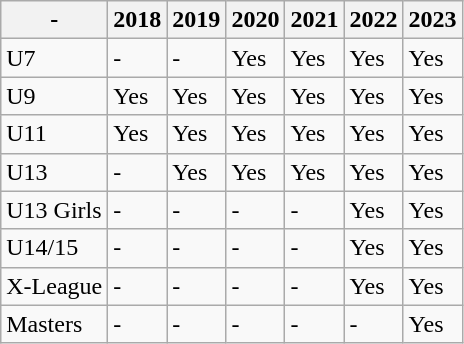<table class="wikitable">
<tr>
<th>-</th>
<th>2018</th>
<th>2019</th>
<th>2020</th>
<th>2021</th>
<th>2022</th>
<th>2023</th>
</tr>
<tr>
<td>U7</td>
<td>-</td>
<td>-</td>
<td>Yes</td>
<td>Yes</td>
<td>Yes</td>
<td>Yes</td>
</tr>
<tr>
<td>U9</td>
<td>Yes</td>
<td>Yes</td>
<td>Yes</td>
<td>Yes</td>
<td>Yes</td>
<td>Yes</td>
</tr>
<tr>
<td>U11</td>
<td>Yes</td>
<td>Yes</td>
<td>Yes</td>
<td>Yes</td>
<td>Yes</td>
<td>Yes</td>
</tr>
<tr>
<td>U13</td>
<td>-</td>
<td>Yes</td>
<td>Yes</td>
<td>Yes</td>
<td>Yes</td>
<td>Yes</td>
</tr>
<tr>
<td>U13 Girls</td>
<td>-</td>
<td>-</td>
<td>-</td>
<td>-</td>
<td>Yes</td>
<td>Yes</td>
</tr>
<tr>
<td>U14/15</td>
<td>-</td>
<td>-</td>
<td>-</td>
<td>-</td>
<td>Yes</td>
<td>Yes</td>
</tr>
<tr>
<td>X-League</td>
<td>-</td>
<td>-</td>
<td>-</td>
<td>-</td>
<td>Yes</td>
<td>Yes</td>
</tr>
<tr>
<td>Masters</td>
<td>-</td>
<td>-</td>
<td>-</td>
<td>-</td>
<td>-</td>
<td>Yes</td>
</tr>
</table>
